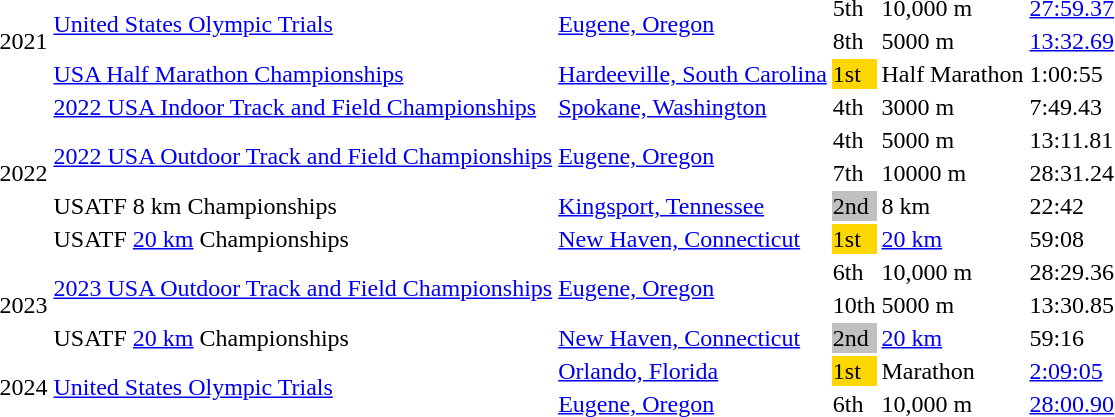<table>
<tr>
<td rowspan=3>2021</td>
<td rowspan=2><a href='#'>United States Olympic Trials</a></td>
<td rowspan=2><a href='#'>Eugene, Oregon</a></td>
<td>5th</td>
<td>10,000 m</td>
<td><a href='#'>27:59.37</a></td>
</tr>
<tr>
<td>8th</td>
<td>5000 m</td>
<td><a href='#'>13:32.69</a></td>
</tr>
<tr>
<td><a href='#'>USA Half Marathon Championships</a></td>
<td><a href='#'>Hardeeville, South Carolina</a></td>
<td bgcolor=gold>1st</td>
<td>Half Marathon</td>
<td>1:00:55</td>
</tr>
<tr>
<td rowspan=5>2022</td>
<td><a href='#'>2022 USA Indoor Track and Field Championships</a></td>
<td><a href='#'>Spokane, Washington</a></td>
<td>4th</td>
<td>3000 m</td>
<td>7:49.43</td>
</tr>
<tr>
<td rowspan=2><a href='#'>2022 USA Outdoor Track and Field Championships</a></td>
<td rowspan=2><a href='#'>Eugene, Oregon</a></td>
<td>4th</td>
<td>5000 m</td>
<td>13:11.81</td>
</tr>
<tr>
<td>7th</td>
<td>10000 m</td>
<td>28:31.24</td>
</tr>
<tr>
<td>USATF 8 km Championships</td>
<td><a href='#'>Kingsport, Tennessee</a></td>
<td bgcolor=silver>2nd</td>
<td>8 km</td>
<td>22:42</td>
</tr>
<tr>
<td>USATF <a href='#'>20 km</a> Championships</td>
<td><a href='#'>New Haven, Connecticut</a></td>
<td bgcolor=gold>1st</td>
<td><a href='#'>20 km</a></td>
<td>59:08</td>
</tr>
<tr>
<td rowspan=3>2023</td>
<td rowspan=2><a href='#'>2023 USA Outdoor Track and Field Championships</a></td>
<td rowspan=2><a href='#'>Eugene, Oregon</a></td>
<td>6th</td>
<td>10,000 m</td>
<td>28:29.36</td>
</tr>
<tr>
<td>10th</td>
<td>5000 m</td>
<td>13:30.85</td>
</tr>
<tr>
<td>USATF <a href='#'>20 km</a> Championships</td>
<td><a href='#'>New Haven, Connecticut</a></td>
<td bgcolor=silver>2nd</td>
<td><a href='#'>20 km</a></td>
<td>59:16</td>
</tr>
<tr>
<td rowspan=2>2024</td>
<td rowspan=2><a href='#'>United States Olympic Trials</a></td>
<td><a href='#'>Orlando, Florida</a></td>
<td bgcolor=gold>1st</td>
<td>Marathon</td>
<td><a href='#'>2:09:05</a></td>
</tr>
<tr>
<td><a href='#'>Eugene, Oregon</a></td>
<td>6th</td>
<td>10,000 m</td>
<td><a href='#'>28:00.90</a></td>
</tr>
<tr>
</tr>
</table>
